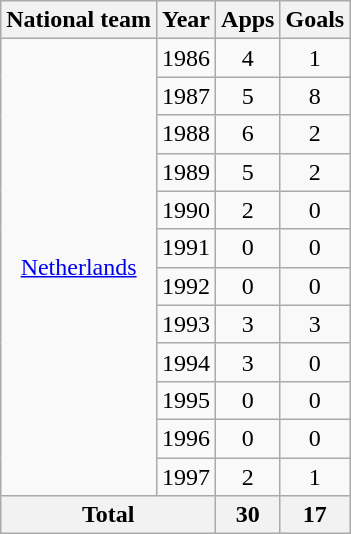<table class="wikitable" style="text-align:center">
<tr>
<th>National team</th>
<th>Year</th>
<th>Apps</th>
<th>Goals</th>
</tr>
<tr>
<td rowspan="12"><a href='#'>Netherlands</a></td>
<td>1986</td>
<td>4</td>
<td>1</td>
</tr>
<tr>
<td>1987</td>
<td>5</td>
<td>8</td>
</tr>
<tr>
<td>1988</td>
<td>6</td>
<td>2</td>
</tr>
<tr>
<td>1989</td>
<td>5</td>
<td>2</td>
</tr>
<tr>
<td>1990</td>
<td>2</td>
<td>0</td>
</tr>
<tr>
<td>1991</td>
<td>0</td>
<td>0</td>
</tr>
<tr>
<td>1992</td>
<td>0</td>
<td>0</td>
</tr>
<tr>
<td>1993</td>
<td>3</td>
<td>3</td>
</tr>
<tr>
<td>1994</td>
<td>3</td>
<td>0</td>
</tr>
<tr>
<td>1995</td>
<td>0</td>
<td>0</td>
</tr>
<tr>
<td>1996</td>
<td>0</td>
<td>0</td>
</tr>
<tr>
<td>1997</td>
<td>2</td>
<td>1</td>
</tr>
<tr>
<th colspan="2">Total</th>
<th>30</th>
<th>17</th>
</tr>
</table>
